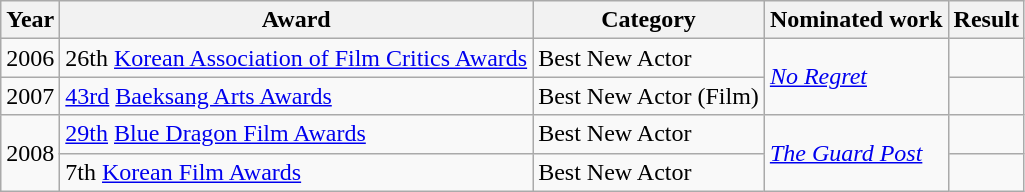<table class="wikitable">
<tr>
<th>Year</th>
<th>Award</th>
<th>Category</th>
<th>Nominated work</th>
<th>Result</th>
</tr>
<tr>
<td>2006</td>
<td>26th <a href='#'>Korean Association of Film Critics Awards</a></td>
<td>Best New Actor</td>
<td rowspan=2><em><a href='#'>No Regret</a></em></td>
<td></td>
</tr>
<tr>
<td>2007</td>
<td><a href='#'>43rd</a> <a href='#'>Baeksang Arts Awards</a></td>
<td>Best New Actor (Film)</td>
<td></td>
</tr>
<tr>
<td rowspan=2>2008</td>
<td><a href='#'>29th</a> <a href='#'>Blue Dragon Film Awards</a></td>
<td>Best New Actor</td>
<td rowspan=2><em><a href='#'>The Guard Post</a></em></td>
<td></td>
</tr>
<tr>
<td>7th <a href='#'>Korean Film Awards</a></td>
<td>Best New Actor</td>
<td></td>
</tr>
</table>
